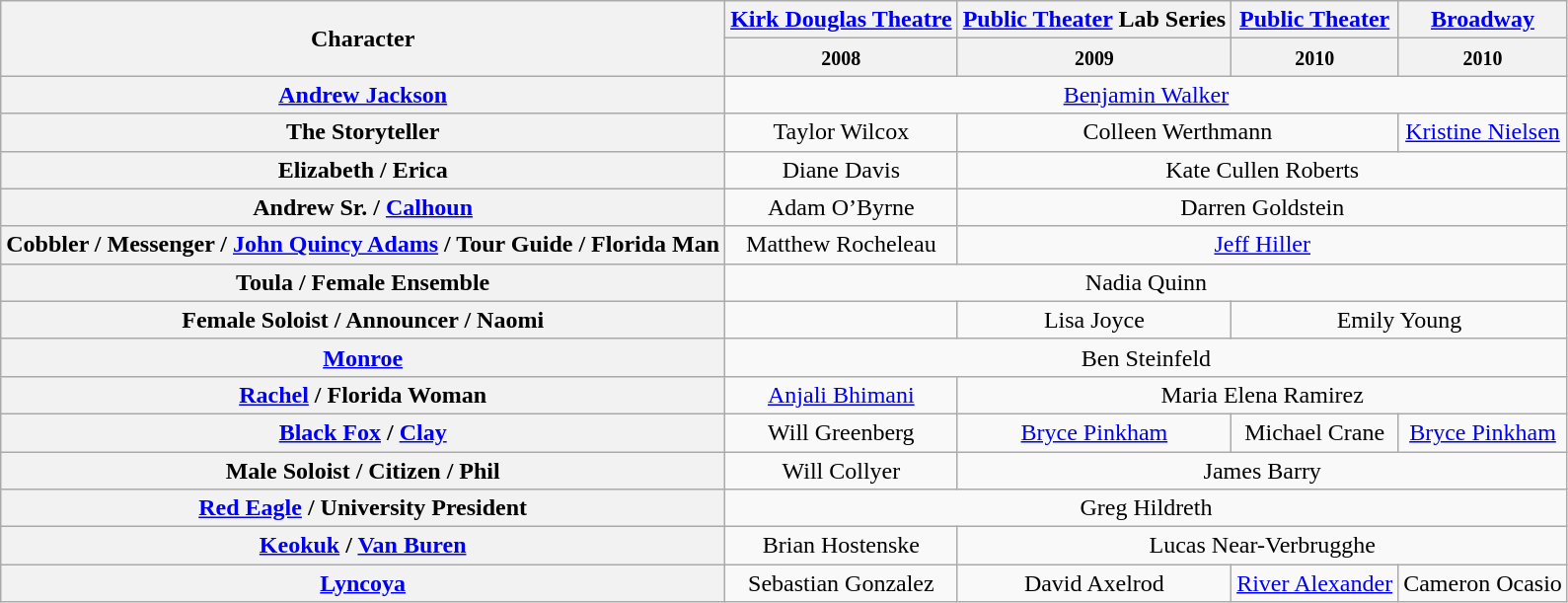<table class="wikitable" style="width:1000;">
<tr>
<th rowspan="2">Character</th>
<th><a href='#'>Kirk Douglas Theatre</a></th>
<th><a href='#'>Public Theater</a> Lab Series</th>
<th><a href='#'>Public Theater</a></th>
<th><a href='#'>Broadway</a></th>
</tr>
<tr>
<th><small>2008</small></th>
<th><small>2009</small></th>
<th><small>2010</small></th>
<th><small>2010</small></th>
</tr>
<tr>
<th><a href='#'>Andrew Jackson</a></th>
<td colspan="4" align="center"><a href='#'>Benjamin Walker</a></td>
</tr>
<tr>
<th>The Storyteller</th>
<td colspan='1' align=center>Taylor Wilcox</td>
<td colspan='2' align=center>Colleen Werthmann</td>
<td colspan='1' align=center><a href='#'>Kristine Nielsen</a></td>
</tr>
<tr>
<th>Elizabeth / Erica</th>
<td colspan='1' align=center>Diane Davis</td>
<td colspan='3' align=center>Kate Cullen Roberts</td>
</tr>
<tr>
<th>Andrew Sr. / <a href='#'>Calhoun</a></th>
<td colspan='1' align=center>Adam O’Byrne</td>
<td colspan='3' align=center>Darren Goldstein</td>
</tr>
<tr>
<th>Cobbler / Messenger / <a href='#'>John Quincy Adams</a> / Tour Guide / Florida Man</th>
<td colspan='1' align=center>Matthew Rocheleau</td>
<td colspan='3' align=center><a href='#'>Jeff Hiller</a></td>
</tr>
<tr>
<th>Toula / Female Ensemble</th>
<td colspan='4' align=center>Nadia Quinn</td>
</tr>
<tr>
<th>Female Soloist / Announcer / Naomi</th>
<td></td>
<td colspan='1' align=center>Lisa Joyce</td>
<td colspan='2' align=center>Emily Young</td>
</tr>
<tr>
<th><a href='#'>Monroe</a></th>
<td colspan='4' align=center>Ben Steinfeld</td>
</tr>
<tr>
<th><a href='#'>Rachel</a> / Florida Woman</th>
<td colspan='1' align=center><a href='#'>Anjali Bhimani</a></td>
<td colspan='3' align=center>Maria Elena Ramirez</td>
</tr>
<tr>
<th><a href='#'>Black Fox</a> / <a href='#'>Clay</a></th>
<td colspan='1' align=center>Will Greenberg</td>
<td colspan='1' align=center><a href='#'>Bryce Pinkham</a></td>
<td colspan='1' align=center>Michael Crane</td>
<td colspan='1' align=center><a href='#'>Bryce Pinkham</a></td>
</tr>
<tr>
<th>Male Soloist / Citizen / Phil</th>
<td colspan='1' align=center>Will Collyer</td>
<td colspan='3' align=center>James Barry</td>
</tr>
<tr>
<th><a href='#'>Red Eagle</a> / University President</th>
<td colspan='4' align=center>Greg Hildreth</td>
</tr>
<tr>
<th><a href='#'>Keokuk</a> / <a href='#'>Van Buren</a></th>
<td colspan='1' align=center>Brian Hostenske</td>
<td colspan='3' align=center>Lucas Near-Verbrugghe</td>
</tr>
<tr>
<th><a href='#'>Lyncoya</a></th>
<td colspan='1' align=center>Sebastian Gonzalez</td>
<td colspan='1' align=center>David Axelrod</td>
<td colspan='1' align=center><a href='#'>River Alexander</a></td>
<td colspan='1' align=center>Cameron Ocasio</td>
</tr>
</table>
